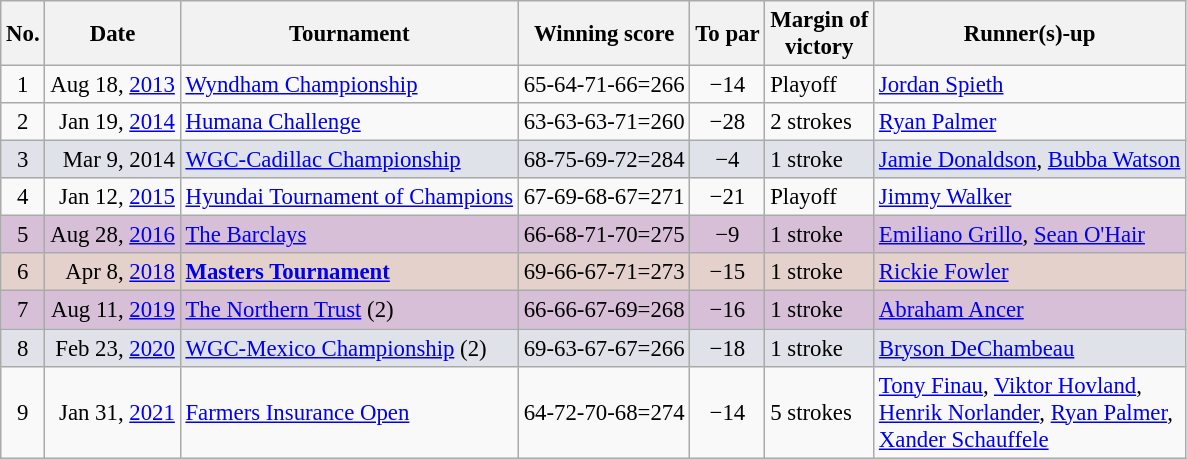<table class="wikitable" style="font-size:95%;">
<tr>
<th>No.</th>
<th>Date</th>
<th>Tournament</th>
<th>Winning score</th>
<th>To par</th>
<th>Margin of<br>victory</th>
<th>Runner(s)-up</th>
</tr>
<tr>
<td align=center>1</td>
<td align=right>Aug 18, <a href='#'>2013</a></td>
<td><a href='#'>Wyndham Championship</a></td>
<td>65-64-71-66=266</td>
<td align=center>−14</td>
<td>Playoff</td>
<td> <a href='#'>Jordan Spieth</a></td>
</tr>
<tr>
<td align=center>2</td>
<td align=right>Jan 19, <a href='#'>2014</a></td>
<td><a href='#'>Humana Challenge</a></td>
<td>63-63-63-71=260</td>
<td align=center>−28</td>
<td>2 strokes</td>
<td> <a href='#'>Ryan Palmer</a></td>
</tr>
<tr style="background:#dfe2e9;">
<td align=center>3</td>
<td align=right>Mar 9, 2014</td>
<td><a href='#'>WGC-Cadillac Championship</a></td>
<td>68-75-69-72=284</td>
<td align=center>−4</td>
<td>1 stroke</td>
<td> <a href='#'>Jamie Donaldson</a>,  <a href='#'>Bubba Watson</a></td>
</tr>
<tr>
<td align=center>4</td>
<td align=right>Jan 12, <a href='#'>2015</a></td>
<td><a href='#'>Hyundai Tournament of Champions</a></td>
<td>67-69-68-67=271</td>
<td align=center>−21</td>
<td>Playoff</td>
<td> <a href='#'>Jimmy Walker</a></td>
</tr>
<tr style="background:thistle;">
<td align=center>5</td>
<td align=right>Aug 28, <a href='#'>2016</a></td>
<td><a href='#'>The Barclays</a></td>
<td>66-68-71-70=275</td>
<td align=center>−9</td>
<td>1 stroke</td>
<td> <a href='#'>Emiliano Grillo</a>,  <a href='#'>Sean O'Hair</a></td>
</tr>
<tr style="background:#e5d1cb;">
<td align=center>6</td>
<td align=right>Apr 8, <a href='#'>2018</a></td>
<td><strong><a href='#'>Masters Tournament</a></strong></td>
<td>69-66-67-71=273</td>
<td align=center>−15</td>
<td>1 stroke</td>
<td> <a href='#'>Rickie Fowler</a></td>
</tr>
<tr style="background:thistle;">
<td align=center>7</td>
<td align=right>Aug 11, <a href='#'>2019</a></td>
<td><a href='#'>The Northern Trust</a> (2)</td>
<td>66-66-67-69=268</td>
<td align=center>−16</td>
<td>1 stroke</td>
<td> <a href='#'>Abraham Ancer</a></td>
</tr>
<tr style="background:#dfe2e9;">
<td align=center>8</td>
<td align=right>Feb 23, <a href='#'>2020</a></td>
<td><a href='#'>WGC-Mexico Championship</a> (2)</td>
<td>69-63-67-67=266</td>
<td align=center>−18</td>
<td>1 stroke</td>
<td> <a href='#'>Bryson DeChambeau</a></td>
</tr>
<tr>
<td align=center>9</td>
<td align=right>Jan 31, <a href='#'>2021</a></td>
<td><a href='#'>Farmers Insurance Open</a></td>
<td>64-72-70-68=274</td>
<td align=center>−14</td>
<td>5 strokes</td>
<td> <a href='#'>Tony Finau</a>,  <a href='#'>Viktor Hovland</a>,<br> <a href='#'>Henrik Norlander</a>,  <a href='#'>Ryan Palmer</a>,<br> <a href='#'>Xander Schauffele</a></td>
</tr>
</table>
